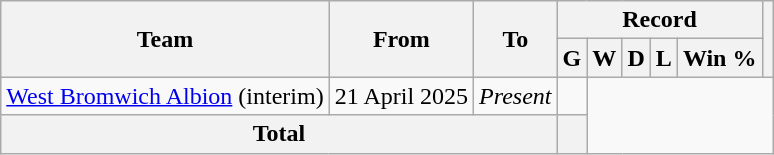<table class="wikitable" style="text-align: center">
<tr>
<th rowspan="2">Team</th>
<th rowspan="2">From</th>
<th rowspan="2">To</th>
<th colspan="5">Record</th>
<th rowspan=2></th>
</tr>
<tr>
<th>G</th>
<th>W</th>
<th>D</th>
<th>L</th>
<th>Win %</th>
</tr>
<tr>
<td align=left><a href='#'>West Bromwich Albion</a> (interim)</td>
<td align=left>21 April 2025</td>
<td align=left><em>Present</em><br></td>
<td></td>
</tr>
<tr>
<th colspan="3">Total<br></th>
<th></th>
</tr>
</table>
